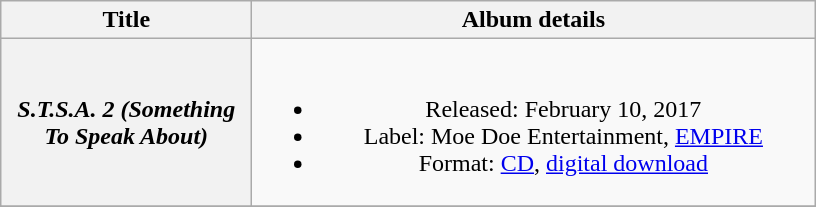<table class="wikitable plainrowheaders" style="text-align:center;" border="1">
<tr>
<th scope="col" style="width:10em;">Title</th>
<th scope="col" style="width:23em;">Album details</th>
</tr>
<tr>
<th scope="row"><em>S.T.S.A. 2 (Something To Speak About)</em></th>
<td><br><ul><li>Released: February 10, 2017</li><li>Label: Moe Doe Entertainment, <a href='#'>EMPIRE</a></li><li>Format: <a href='#'>CD</a>, <a href='#'>digital download</a></li></ul></td>
</tr>
<tr>
</tr>
</table>
